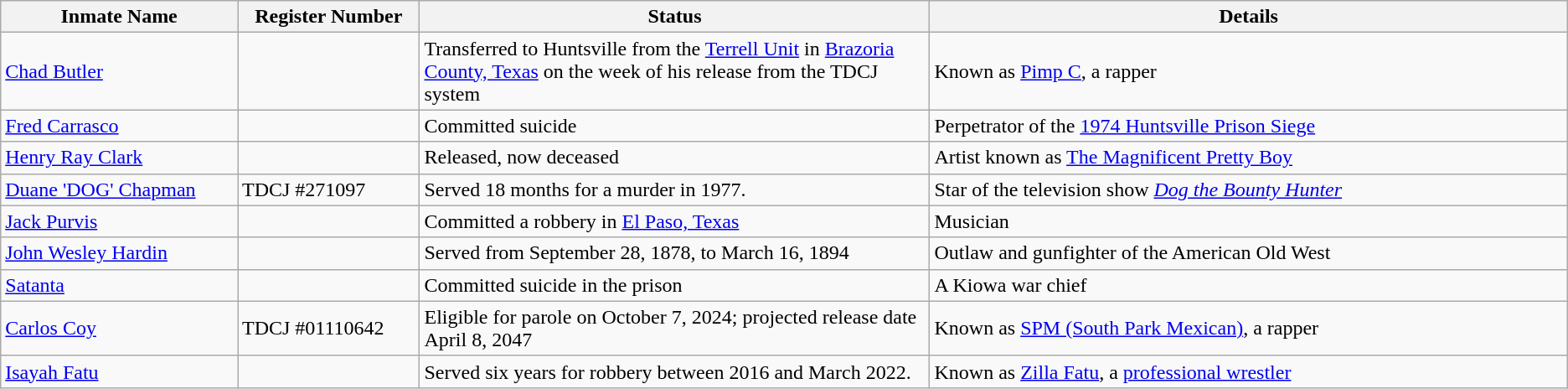<table class="wikitable sortable">
<tr>
<th width=13%>Inmate Name</th>
<th width=10%>Register Number</th>
<th width=28%>Status</th>
<th width=35%>Details</th>
</tr>
<tr>
<td><a href='#'>Chad Butler</a></td>
<td style="text-align:center;"></td>
<td>Transferred to Huntsville from the <a href='#'>Terrell Unit</a> in <a href='#'>Brazoria County, Texas</a> on the week of his release from the TDCJ system</td>
<td>Known as <a href='#'>Pimp C</a>, a rapper</td>
</tr>
<tr>
<td><a href='#'>Fred Carrasco</a></td>
<td style="text-align:center;"></td>
<td>Committed suicide</td>
<td>Perpetrator of the <a href='#'>1974 Huntsville Prison Siege</a></td>
</tr>
<tr>
<td><a href='#'>Henry Ray Clark</a></td>
<td style="text-align:center;"></td>
<td>Released, now deceased</td>
<td>Artist known as <a href='#'>The Magnificent Pretty Boy</a></td>
</tr>
<tr>
<td><a href='#'>Duane 'DOG' Chapman</a></td>
<td>TDCJ #271097</td>
<td>Served 18 months for a murder in 1977.</td>
<td>Star of the television show <em><a href='#'>Dog the Bounty Hunter</a></em></td>
</tr>
<tr>
<td><a href='#'>Jack Purvis</a></td>
<td style="text-align:center;"></td>
<td>Committed a robbery in <a href='#'>El Paso, Texas</a></td>
<td>Musician</td>
</tr>
<tr>
<td><a href='#'>John Wesley Hardin</a></td>
<td style="text-align:center;"></td>
<td>Served from September 28, 1878, to March 16, 1894</td>
<td>Outlaw and gunfighter of the American Old West</td>
</tr>
<tr>
<td><a href='#'>Satanta</a></td>
<td style="text-align:center;"></td>
<td>Committed suicide in the prison</td>
<td>A Kiowa war chief</td>
</tr>
<tr>
<td><a href='#'>Carlos Coy</a></td>
<td>TDCJ #01110642</td>
<td>Eligible for parole on October 7, 2024; projected release date April 8, 2047</td>
<td>Known as <a href='#'>SPM (South Park Mexican)</a>, a rapper</td>
</tr>
<tr>
<td><a href='#'>Isayah Fatu</a></td>
<td style="text-align:center;"></td>
<td>Served six years for robbery between 2016 and March 2022.</td>
<td>Known as <a href='#'>Zilla Fatu</a>, a <a href='#'>professional wrestler</a></td>
</tr>
</table>
